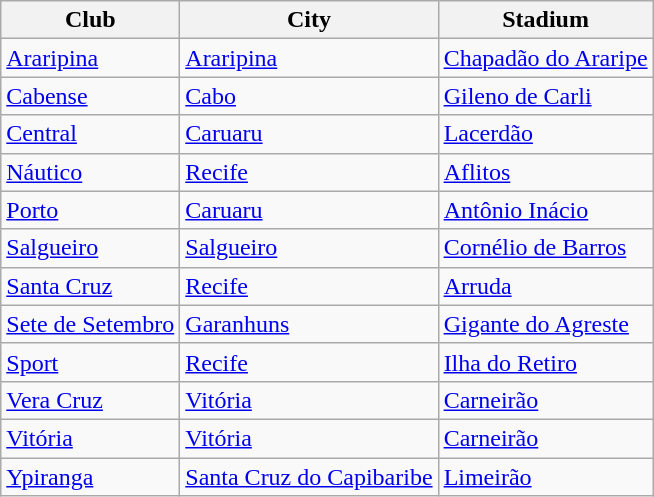<table class="wikitable">
<tr>
<th>Club</th>
<th>City</th>
<th>Stadium</th>
</tr>
<tr>
<td><a href='#'>Araripina</a></td>
<td><a href='#'>Araripina</a></td>
<td><a href='#'>Chapadão do Araripe</a></td>
</tr>
<tr>
<td><a href='#'>Cabense</a></td>
<td><a href='#'>Cabo</a></td>
<td><a href='#'>Gileno de Carli</a></td>
</tr>
<tr>
<td><a href='#'>Central</a></td>
<td><a href='#'>Caruaru</a></td>
<td><a href='#'>Lacerdão</a></td>
</tr>
<tr>
<td><a href='#'>Náutico</a></td>
<td><a href='#'>Recife</a></td>
<td><a href='#'>Aflitos</a></td>
</tr>
<tr>
<td><a href='#'>Porto</a></td>
<td><a href='#'>Caruaru</a></td>
<td><a href='#'>Antônio Inácio</a></td>
</tr>
<tr>
<td><a href='#'>Salgueiro</a></td>
<td><a href='#'>Salgueiro</a></td>
<td><a href='#'>Cornélio de Barros</a></td>
</tr>
<tr>
<td><a href='#'>Santa Cruz</a></td>
<td><a href='#'>Recife</a></td>
<td><a href='#'>Arruda</a></td>
</tr>
<tr>
<td><a href='#'>Sete de Setembro</a></td>
<td><a href='#'>Garanhuns</a></td>
<td><a href='#'>Gigante do Agreste</a></td>
</tr>
<tr>
<td><a href='#'>Sport</a></td>
<td><a href='#'>Recife</a></td>
<td><a href='#'>Ilha do Retiro</a></td>
</tr>
<tr>
<td><a href='#'>Vera Cruz</a></td>
<td><a href='#'>Vitória</a></td>
<td><a href='#'>Carneirão</a></td>
</tr>
<tr>
<td><a href='#'>Vitória</a></td>
<td><a href='#'>Vitória</a></td>
<td><a href='#'>Carneirão</a></td>
</tr>
<tr>
<td><a href='#'>Ypiranga</a></td>
<td><a href='#'>Santa Cruz do Capibaribe</a></td>
<td><a href='#'>Limeirão</a></td>
</tr>
</table>
